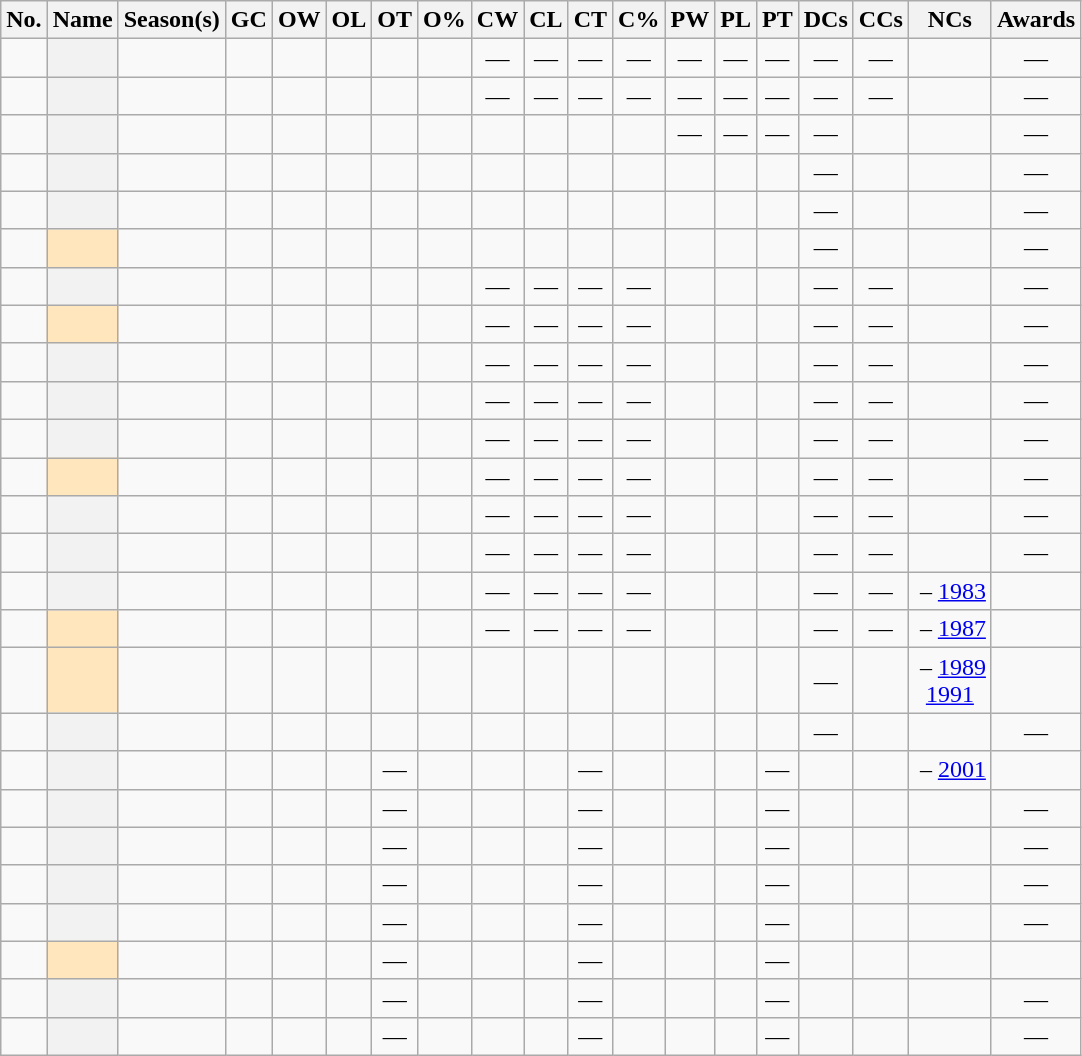<table class="wikitable sortable" style="text-align:center;">
<tr>
<th scope="col" class="unsortable">No.</th>
<th scope="col">Name</th>
<th scope="col">Season(s)</th>
<th scope="col">GC</th>
<th scope="col">OW</th>
<th scope="col">OL</th>
<th scope="col">OT</th>
<th scope="col">O%</th>
<th scope="col">CW</th>
<th scope="col">CL</th>
<th scope="col">CT</th>
<th scope="col">C%</th>
<th scope="col">PW</th>
<th scope="col">PL</th>
<th scope="col">PT</th>
<th scope="col">DCs</th>
<th scope="col">CCs</th>
<th scope="col">NCs</th>
<th scope="col" class="unsortable">Awards</th>
</tr>
<tr>
<td></td>
<th scope="row"></th>
<td></td>
<td></td>
<td></td>
<td></td>
<td></td>
<td></td>
<td>—</td>
<td>—</td>
<td>—</td>
<td>—</td>
<td>—</td>
<td>—</td>
<td>—</td>
<td>—</td>
<td>—</td>
<td></td>
<td>—</td>
</tr>
<tr>
<td></td>
<th scope="row"></th>
<td></td>
<td></td>
<td></td>
<td></td>
<td></td>
<td></td>
<td>—</td>
<td>—</td>
<td>—</td>
<td>—</td>
<td>—</td>
<td>—</td>
<td>—</td>
<td>—</td>
<td>—</td>
<td></td>
<td>—</td>
</tr>
<tr>
<td></td>
<th scope="row"></th>
<td></td>
<td></td>
<td></td>
<td></td>
<td></td>
<td></td>
<td></td>
<td></td>
<td></td>
<td></td>
<td>—</td>
<td>—</td>
<td>—</td>
<td>—</td>
<td></td>
<td></td>
<td>—</td>
</tr>
<tr>
<td></td>
<th scope="row"></th>
<td></td>
<td></td>
<td></td>
<td></td>
<td></td>
<td></td>
<td></td>
<td></td>
<td></td>
<td></td>
<td></td>
<td></td>
<td></td>
<td>—</td>
<td></td>
<td></td>
<td>—</td>
</tr>
<tr>
<td></td>
<th scope="row"></th>
<td></td>
<td></td>
<td></td>
<td></td>
<td></td>
<td></td>
<td></td>
<td></td>
<td></td>
<td></td>
<td></td>
<td></td>
<td></td>
<td>—</td>
<td></td>
<td></td>
<td>—</td>
</tr>
<tr>
<td></td>
<td scope="row" align="center" bgcolor=#FFE6BD><strong></strong><sup></sup></td>
<td></td>
<td></td>
<td></td>
<td></td>
<td></td>
<td></td>
<td></td>
<td></td>
<td></td>
<td></td>
<td></td>
<td></td>
<td></td>
<td>—</td>
<td></td>
<td></td>
<td>—</td>
</tr>
<tr>
<td></td>
<th scope="row"></th>
<td></td>
<td></td>
<td></td>
<td></td>
<td></td>
<td></td>
<td>—</td>
<td>—</td>
<td>—</td>
<td>—</td>
<td></td>
<td></td>
<td></td>
<td>—</td>
<td>—</td>
<td></td>
<td>—</td>
</tr>
<tr>
<td></td>
<td scope="row" align="center" bgcolor=#FFE6BD><strong></strong><sup></sup></td>
<td></td>
<td></td>
<td></td>
<td></td>
<td></td>
<td></td>
<td>—</td>
<td>—</td>
<td>—</td>
<td>—</td>
<td></td>
<td></td>
<td></td>
<td>—</td>
<td>—</td>
<td></td>
<td>—</td>
</tr>
<tr>
<td></td>
<th scope="row"></th>
<td></td>
<td></td>
<td></td>
<td></td>
<td></td>
<td></td>
<td>—</td>
<td>—</td>
<td>—</td>
<td>—</td>
<td></td>
<td></td>
<td></td>
<td>—</td>
<td>—</td>
<td></td>
<td>—</td>
</tr>
<tr>
<td></td>
<th scope="row"><br></th>
<td></td>
<td></td>
<td></td>
<td></td>
<td></td>
<td></td>
<td>—</td>
<td>—</td>
<td>—</td>
<td>—</td>
<td></td>
<td></td>
<td></td>
<td>—</td>
<td>—</td>
<td></td>
<td>—</td>
</tr>
<tr>
<td></td>
<th scope="row"></th>
<td></td>
<td></td>
<td></td>
<td></td>
<td></td>
<td></td>
<td>—</td>
<td>—</td>
<td>—</td>
<td>—</td>
<td></td>
<td></td>
<td></td>
<td>—</td>
<td>—</td>
<td></td>
<td>—</td>
</tr>
<tr>
<td></td>
<td scope="row" align="center" bgcolor=#FFE6BD><strong></strong><sup></sup></td>
<td></td>
<td></td>
<td></td>
<td></td>
<td></td>
<td></td>
<td>—</td>
<td>—</td>
<td>—</td>
<td>—</td>
<td></td>
<td></td>
<td></td>
<td>—</td>
<td>—</td>
<td></td>
<td>—</td>
</tr>
<tr>
<td></td>
<th scope="row"></th>
<td></td>
<td></td>
<td></td>
<td></td>
<td></td>
<td></td>
<td>—</td>
<td>—</td>
<td>—</td>
<td>—</td>
<td></td>
<td></td>
<td></td>
<td>—</td>
<td>—</td>
<td></td>
<td>—</td>
</tr>
<tr>
<td></td>
<th scope="row"></th>
<td></td>
<td></td>
<td></td>
<td></td>
<td></td>
<td></td>
<td>—</td>
<td>—</td>
<td>—</td>
<td>—</td>
<td></td>
<td></td>
<td></td>
<td>—</td>
<td>—</td>
<td></td>
<td>—</td>
</tr>
<tr>
<td></td>
<th scope="row"></th>
<td></td>
<td></td>
<td></td>
<td></td>
<td></td>
<td></td>
<td>—</td>
<td>—</td>
<td>—</td>
<td>—</td>
<td></td>
<td></td>
<td></td>
<td>—</td>
<td>—</td>
<td> – <a href='#'>1983</a></td>
<td></td>
</tr>
<tr>
<td></td>
<td scope="row" align="center" bgcolor=#FFE6BD><strong></strong><sup></sup></td>
<td></td>
<td></td>
<td></td>
<td></td>
<td></td>
<td></td>
<td>—</td>
<td>—</td>
<td>—</td>
<td>—</td>
<td></td>
<td></td>
<td></td>
<td>—</td>
<td>—</td>
<td> – <a href='#'>1987</a></td>
<td></td>
</tr>
<tr>
<td></td>
<td scope="row" align="center" bgcolor=#FFE6BD><strong></strong><sup></sup></td>
<td></td>
<td></td>
<td></td>
<td></td>
<td></td>
<td></td>
<td></td>
<td></td>
<td></td>
<td></td>
<td></td>
<td></td>
<td></td>
<td>—</td>
<td></td>
<td> – <a href='#'>1989</a><br><a href='#'>1991</a></td>
<td></td>
</tr>
<tr>
<td></td>
<th scope="row"></th>
<td></td>
<td></td>
<td></td>
<td></td>
<td></td>
<td></td>
<td></td>
<td></td>
<td></td>
<td></td>
<td></td>
<td></td>
<td></td>
<td>—</td>
<td></td>
<td></td>
<td>—</td>
</tr>
<tr>
<td></td>
<th scope="row"></th>
<td></td>
<td></td>
<td></td>
<td></td>
<td>—</td>
<td></td>
<td></td>
<td></td>
<td>—</td>
<td></td>
<td></td>
<td></td>
<td>—</td>
<td></td>
<td></td>
<td> – <a href='#'>2001</a></td>
<td></td>
</tr>
<tr>
<td></td>
<th scope="row"></th>
<td></td>
<td></td>
<td></td>
<td></td>
<td>—</td>
<td></td>
<td></td>
<td></td>
<td>—</td>
<td></td>
<td></td>
<td></td>
<td>—</td>
<td></td>
<td></td>
<td></td>
<td>—</td>
</tr>
<tr>
<td></td>
<th scope="row"><br></th>
<td></td>
<td></td>
<td></td>
<td></td>
<td>—</td>
<td></td>
<td></td>
<td></td>
<td>—</td>
<td></td>
<td></td>
<td></td>
<td>—</td>
<td></td>
<td></td>
<td></td>
<td>—</td>
</tr>
<tr>
<td></td>
<th scope="row"></th>
<td></td>
<td></td>
<td></td>
<td></td>
<td>—</td>
<td></td>
<td></td>
<td></td>
<td>—</td>
<td></td>
<td></td>
<td></td>
<td>—</td>
<td></td>
<td></td>
<td></td>
<td>—</td>
</tr>
<tr>
<td></td>
<th scope="row"><br></th>
<td></td>
<td></td>
<td></td>
<td></td>
<td>—</td>
<td></td>
<td></td>
<td></td>
<td>—</td>
<td></td>
<td></td>
<td></td>
<td>—</td>
<td></td>
<td></td>
<td></td>
<td>—</td>
</tr>
<tr>
<td></td>
<td scope="row" align="center" bgcolor=#FFE6BD><strong></strong><sup></sup></td>
<td></td>
<td></td>
<td></td>
<td></td>
<td>—</td>
<td></td>
<td></td>
<td></td>
<td>—</td>
<td></td>
<td></td>
<td></td>
<td>—</td>
<td></td>
<td></td>
<td></td>
<td></td>
</tr>
<tr>
<td></td>
<th scope="row"></th>
<td></td>
<td></td>
<td></td>
<td></td>
<td>—</td>
<td></td>
<td></td>
<td></td>
<td>—</td>
<td></td>
<td></td>
<td></td>
<td>—</td>
<td></td>
<td></td>
<td></td>
<td>—</td>
</tr>
<tr>
<td></td>
<th scope="row"></th>
<td></td>
<td></td>
<td></td>
<td></td>
<td>—</td>
<td></td>
<td></td>
<td></td>
<td>—</td>
<td></td>
<td></td>
<td></td>
<td>—</td>
<td></td>
<td></td>
<td></td>
<td>—</td>
</tr>
</table>
